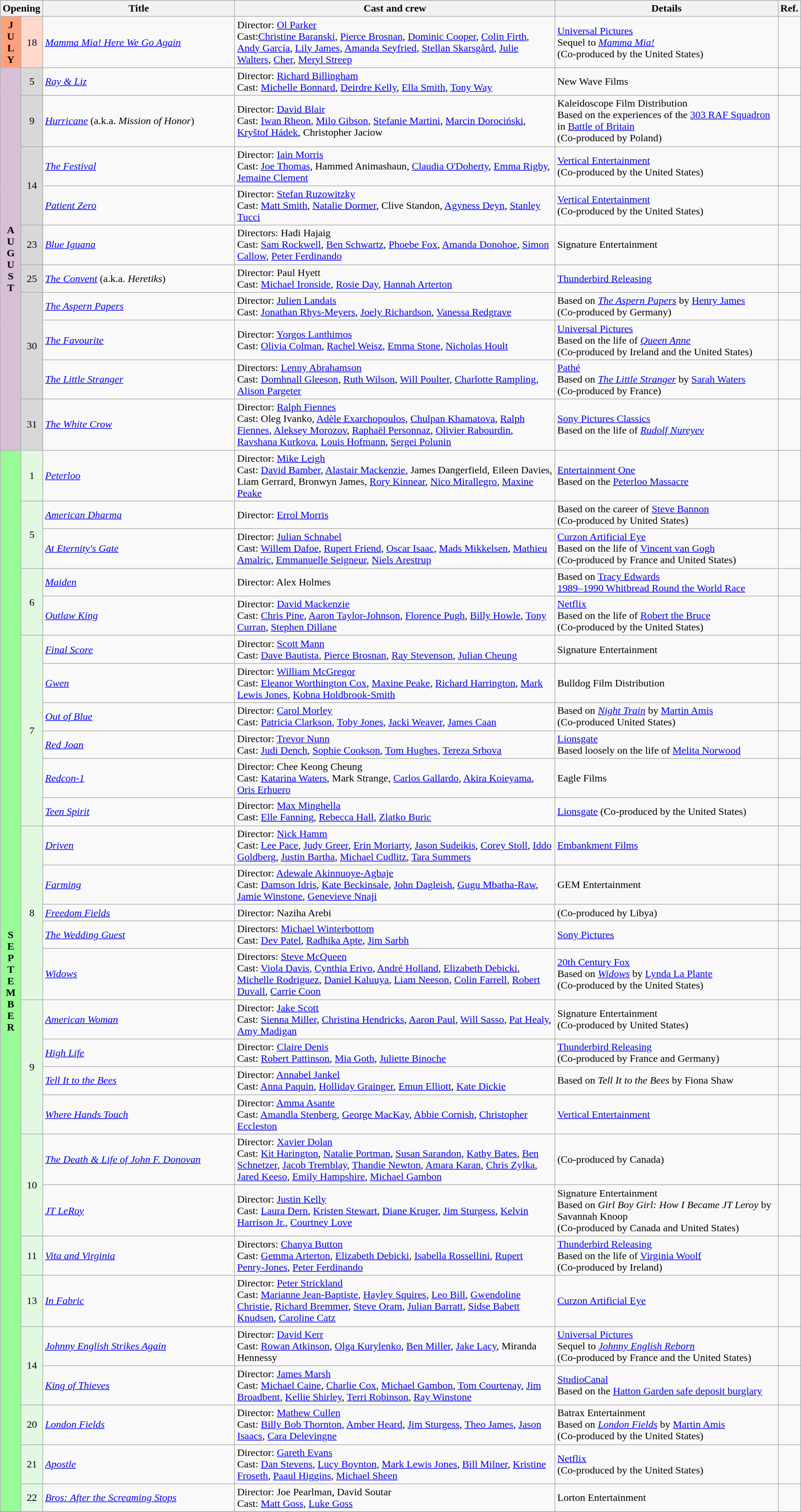<table class="wikitable">
<tr style="background:#b0e0e6; text-align:center;">
<th colspan="2">Opening</th>
<th style="width:24%;">Title</th>
<th style="width:40%;">Cast and crew</th>
<th>Details</th>
<th style="width:2%;">Ref.</th>
</tr>
<tr>
<th rowspan="1" style="text-align:center; background:#ffa07a; textcolor:#000;">J<br>U<br>L<br>Y</th>
<td rowspan="1" style="text-align:center; background:#ffdacc;">18</td>
<td><em><a href='#'>Mamma Mia! Here We Go Again</a></em></td>
<td>Director: <a href='#'>Ol Parker</a> <br> Cast:<a href='#'>Christine Baranski</a>, <a href='#'>Pierce Brosnan</a>, <a href='#'>Dominic Cooper</a>, <a href='#'>Colin Firth</a>, <a href='#'>Andy García</a>, <a href='#'>Lily James</a>, <a href='#'>Amanda Seyfried</a>, <a href='#'>Stellan Skarsgård</a>, <a href='#'>Julie Walters</a>, <a href='#'>Cher</a>, <a href='#'>Meryl Streep</a></td>
<td><a href='#'>Universal Pictures</a> <br> Sequel to <em><a href='#'>Mamma Mia!</a></em>  <br> (Co-produced by the United States)</td>
<td style="text-align:center"></td>
</tr>
<tr>
<th rowspan="10" style="text-align:center; background:thistle; textcolor:#000;">A<br>U<br>G<br>U<br>S<br>T</th>
<td rowspan="1" style="text-align:center; background:#d8d8d8;">5</td>
<td><em><a href='#'>Ray & Liz</a></em></td>
<td>Director: <a href='#'>Richard Billingham</a> <br> Cast: <a href='#'>Michelle Bonnard</a>, <a href='#'>Deirdre Kelly</a>, <a href='#'>Ella Smith</a>, <a href='#'>Tony Way</a></td>
<td>New Wave Films</td>
<td style="text-align:center"></td>
</tr>
<tr>
<td rowspan="1" style="text-align:center; background:#d8d8d8;">9</td>
<td><em><a href='#'>Hurricane</a></em> (a.k.a. <em>Mission of Honor</em>)</td>
<td>Director: <a href='#'>David Blair</a> <br> Cast: <a href='#'>Iwan Rheon</a>, <a href='#'>Milo Gibson</a>, <a href='#'>Stefanie Martini</a>, <a href='#'>Marcin Dorociński</a>, <a href='#'>Kryštof Hádek</a>, Christopher Jaciow</td>
<td>Kaleidoscope Film Distribution <br> Based on the experiences of the <a href='#'>303 RAF Squadron</a> in <a href='#'>Battle of Britain</a> <br> (Co-produced by Poland)</td>
<td></td>
</tr>
<tr>
<td rowspan="2" style="text-align:center; background:#d8d8d8;">14</td>
<td><em><a href='#'>The Festival</a></em></td>
<td>Director: <a href='#'>Iain Morris</a> <br> Cast: <a href='#'>Joe Thomas</a>, Hammed Animashaun, <a href='#'>Claudia O'Doherty</a>, <a href='#'>Emma Rigby</a>, <a href='#'>Jemaine Clement</a></td>
<td><a href='#'>Vertical Entertainment</a> <br> (Co-produced by the United States)</td>
<td style="text-align:center"></td>
</tr>
<tr>
<td><em><a href='#'>Patient Zero</a></em></td>
<td>Director: <a href='#'>Stefan Ruzowitzky</a> <br> Cast: <a href='#'>Matt Smith</a>, <a href='#'>Natalie Dormer</a>, Clive Standon, <a href='#'>Agyness Deyn</a>, <a href='#'>Stanley Tucci</a></td>
<td><a href='#'>Vertical Entertainment</a> <br> (Co-produced by the United States)</td>
<td style="text-align:center"></td>
</tr>
<tr>
<td rowspan="1" style="text-align:center; background:#d8d8d8;">23</td>
<td><em><a href='#'>Blue Iguana</a></em></td>
<td>Directors: Hadi Hajaig <br> Cast: <a href='#'>Sam Rockwell</a>, <a href='#'>Ben Schwartz</a>, <a href='#'>Phoebe Fox</a>, <a href='#'>Amanda Donohoe</a>, <a href='#'>Simon Callow</a>, <a href='#'>Peter Ferdinando</a></td>
<td>Signature Entertainment</td>
<td style="text-align:center"></td>
</tr>
<tr>
<td rowspan="1" style="text-align:center; background:#d8d8d8;">25</td>
<td><em><a href='#'>The Convent</a></em> (a.k.a. <em>Heretiks</em>)</td>
<td>Director: Paul Hyett <br> Cast: <a href='#'>Michael Ironside</a>, <a href='#'>Rosie Day</a>, <a href='#'>Hannah Arterton</a></td>
<td><a href='#'>Thunderbird Releasing</a></td>
<td style="text-align:center"></td>
</tr>
<tr>
<td rowspan="3" style="text-align:center; background:#d8d8d8;">30</td>
<td><em><a href='#'>The Aspern Papers</a></em></td>
<td>Director: <a href='#'>Julien Landais</a> <br> Cast: <a href='#'>Jonathan Rhys-Meyers</a>, <a href='#'>Joely Richardson</a>, <a href='#'>Vanessa Redgrave</a></td>
<td>Based on <em><a href='#'>The Aspern Papers</a></em> by <a href='#'>Henry James</a>  <br> (Co-produced by Germany)</td>
<td style="text-align:center"></td>
</tr>
<tr>
<td><em><a href='#'>The Favourite</a></em></td>
<td>Director: <a href='#'>Yorgos Lanthimos</a> <br> Cast: <a href='#'>Olivia Colman</a>, <a href='#'>Rachel Weisz</a>, <a href='#'>Emma Stone</a>, <a href='#'>Nicholas Hoult</a></td>
<td><a href='#'>Universal Pictures</a> <br> Based on the life of <em><a href='#'>Queen Anne</a></em> <br> (Co-produced by Ireland and the United States)</td>
<td style="text-align:center"></td>
</tr>
<tr>
<td><em><a href='#'>The Little Stranger</a></em></td>
<td>Directors: <a href='#'>Lenny Abrahamson</a> <br> Cast: <a href='#'>Domhnall Gleeson</a>, <a href='#'>Ruth Wilson</a>, <a href='#'>Will Poulter</a>, <a href='#'>Charlotte Rampling</a>, <a href='#'>Alison Pargeter</a></td>
<td><a href='#'>Pathé</a> <br> Based on <em><a href='#'>The Little Stranger</a></em> by <a href='#'>Sarah Waters</a> <br> (Co-produced by France)</td>
<td style="text-align:center"></td>
</tr>
<tr>
<td rowspan="1" style="text-align:center; background:#d8d8d8;">31</td>
<td><em><a href='#'>The White Crow</a></em></td>
<td>Director: <a href='#'>Ralph Fiennes</a> <br> Cast: Oleg Ivanko, <a href='#'>Adèle Exarchopoulos</a>, <a href='#'>Chulpan Khamatova</a>, <a href='#'>Ralph Fiennes</a>, <a href='#'>Aleksey Morozov</a>, <a href='#'>Raphaël Personnaz</a>, <a href='#'>Olivier Rabourdin</a>, <a href='#'>Ravshana Kurkova</a>, <a href='#'>Louis Hofmann</a>, <a href='#'>Sergei Polunin</a></td>
<td><a href='#'>Sony Pictures Classics</a> <br> Based on the life of <em><a href='#'>Rudolf Nureyev</a></em></td>
<td style="text-align:center"></td>
</tr>
<tr>
<th rowspan="29" style="text-align:center; background:#98fb98; textcolor:#000;">S<br>E<br>P<br>T<br>E<br>M<br>B<br>E<br>R</th>
<td rowspan="1" style="text-align:center; background:#e0f9e0;">1</td>
<td><em><a href='#'>Peterloo</a></em></td>
<td>Director: <a href='#'>Mike Leigh</a> <br> Cast: <a href='#'>David Bamber</a>, <a href='#'>Alastair Mackenzie</a>, James Dangerfield, Eileen Davies, Liam Gerrard, Bronwyn James, <a href='#'>Rory Kinnear</a>, <a href='#'>Nico Mirallegro</a>, <a href='#'>Maxine Peake</a></td>
<td><a href='#'>Entertainment One</a> <br> Based on the <a href='#'>Peterloo Massacre</a></td>
<td style="text-align:center"></td>
</tr>
<tr>
<td rowspan="2" style="text-align:center; background:#e0f9e0;">5</td>
<td><em><a href='#'>American Dharma</a></em></td>
<td>Director: <a href='#'>Errol Morris</a></td>
<td>Based on the career of <a href='#'>Steve Bannon</a> <br> (Co-produced by United States)</td>
<td style="text-align:center"></td>
</tr>
<tr>
<td><em><a href='#'>At Eternity's Gate</a></em></td>
<td>Director: <a href='#'>Julian Schnabel</a> <br> Cast: <a href='#'>Willem Dafoe</a>, <a href='#'>Rupert Friend</a>, <a href='#'>Oscar Isaac</a>, <a href='#'>Mads Mikkelsen</a>, <a href='#'>Mathieu Amalric</a>, <a href='#'>Emmanuelle Seigneur</a>, <a href='#'>Niels Arestrup</a></td>
<td><a href='#'>Curzon Artificial Eye</a> <br> Based on the life of <a href='#'>Vincent van Gogh</a> <br> (Co-produced by France and United States)</td>
<td style="text-align:center"></td>
</tr>
<tr>
<td rowspan="2" style="text-align:center; background:#e0f9e0;">6</td>
<td><em><a href='#'>Maiden</a></em></td>
<td>Director: Alex Holmes</td>
<td>Based on <a href='#'>Tracy Edwards</a> <br> <a href='#'>1989–1990 Whitbread Round the World Race</a></td>
<td></td>
</tr>
<tr>
<td><em><a href='#'>Outlaw King</a></em></td>
<td>Director: <a href='#'>David Mackenzie</a> <br> Cast: <a href='#'>Chris Pine</a>, <a href='#'>Aaron Taylor-Johnson</a>, <a href='#'>Florence Pugh</a>, <a href='#'>Billy Howle</a>, <a href='#'>Tony Curran</a>, <a href='#'>Stephen Dillane</a></td>
<td><a href='#'>Netflix</a> <br> Based on the life of <a href='#'>Robert the Bruce</a> <br> (Co-produced by the United States)</td>
<td style="text-align:center"></td>
</tr>
<tr>
<td rowspan="6" style="text-align:center; background:#e0f9e0;">7</td>
<td><em><a href='#'>Final Score</a></em></td>
<td>Director: <a href='#'>Scott Mann</a> <br> Cast: <a href='#'>Dave Bautista</a>, <a href='#'>Pierce Brosnan</a>, <a href='#'>Ray Stevenson</a>, <a href='#'>Julian Cheung</a></td>
<td>Signature Entertainment</td>
<td style="text-align:center"></td>
</tr>
<tr>
<td><em><a href='#'>Gwen</a></em></td>
<td>Director: <a href='#'>William McGregor</a> <br> Cast: <a href='#'>Eleanor Worthington Cox</a>, <a href='#'>Maxine Peake</a>, <a href='#'>Richard Harrington</a>, <a href='#'>Mark Lewis Jones</a>, <a href='#'>Kobna Holdbrook-Smith</a></td>
<td>Bulldog Film Distribution</td>
<td style="text-align:center"></td>
</tr>
<tr>
<td><em><a href='#'>Out of Blue</a></em></td>
<td>Director: <a href='#'>Carol Morley</a> <br> Cast: <a href='#'>Patricia Clarkson</a>, <a href='#'>Toby Jones</a>, <a href='#'>Jacki Weaver</a>, <a href='#'>James Caan</a></td>
<td>Based on <em><a href='#'>Night Train</a></em> by <a href='#'>Martin Amis</a> <br> (Co-produced United States)</td>
<td style="text-align:center"></td>
</tr>
<tr>
<td><em><a href='#'>Red Joan</a></em></td>
<td>Director: <a href='#'>Trevor Nunn</a> <br> Cast: <a href='#'>Judi Dench</a>, <a href='#'>Sophie Cookson</a>, <a href='#'>Tom Hughes</a>, <a href='#'>Tereza Srbova</a></td>
<td><a href='#'>Lionsgate</a> <br> Based loosely on the life of <a href='#'>Melita Norwood</a></td>
<td style="text-align:center"></td>
</tr>
<tr>
<td><em><a href='#'>Redcon-1</a></em></td>
<td>Director: Chee Keong Cheung <br> Cast: <a href='#'>Katarina Waters</a>, Mark Strange, <a href='#'>Carlos Gallardo</a>, <a href='#'>Akira Koieyama</a>, <a href='#'>Oris Erhuero</a></td>
<td>Eagle Films</td>
<td style="text-align:center"></td>
</tr>
<tr>
<td><em><a href='#'>Teen Spirit</a></em></td>
<td>Director: <a href='#'>Max Minghella</a> <br> Cast: <a href='#'>Elle Fanning</a>, <a href='#'>Rebecca Hall</a>, <a href='#'>Zlatko Buric</a></td>
<td><a href='#'>Lionsgate</a> (Co-produced by the United States)</td>
<td style="text-align:center"></td>
</tr>
<tr>
<td rowspan="5" style="text-align:center; background:#e0f9e0;">8</td>
<td><em><a href='#'>Driven</a></em></td>
<td>Director: <a href='#'>Nick Hamm</a> <br> Cast: <a href='#'>Lee Pace</a>, <a href='#'>Judy Greer</a>, <a href='#'>Erin Moriarty</a>, <a href='#'>Jason Sudeikis</a>, <a href='#'>Corey Stoll</a>, <a href='#'>Iddo Goldberg</a>, <a href='#'>Justin Bartha</a>, <a href='#'>Michael Cudlitz</a>, <a href='#'>Tara Summers</a></td>
<td><a href='#'>Embankment Films</a></td>
<td style="text-align:center"></td>
</tr>
<tr>
<td><em><a href='#'>Farming</a></em></td>
<td>Director: <a href='#'>Adewale Akinnuoye-Agbaje</a> <br> Cast: <a href='#'>Damson Idris</a>, <a href='#'>Kate Beckinsale</a>, <a href='#'>John Dagleish</a>, <a href='#'>Gugu Mbatha-Raw</a>, <a href='#'>Jamie Winstone</a>, <a href='#'>Genevieve Nnaji</a></td>
<td>GEM Entertainment</td>
<td style="text-align:center"></td>
</tr>
<tr>
<td><em><a href='#'>Freedom Fields</a></em></td>
<td>Director: Naziha Arebi</td>
<td>(Co-produced by Libya)</td>
<td></td>
</tr>
<tr>
<td><em><a href='#'>The Wedding Guest</a></em></td>
<td>Directors: <a href='#'>Michael Winterbottom</a> <br> Cast: <a href='#'>Dev Patel</a>, <a href='#'>Radhika Apte</a>, <a href='#'>Jim Sarbh</a></td>
<td><a href='#'>Sony Pictures</a></td>
<td style="text-align:center"></td>
</tr>
<tr>
<td><em><a href='#'>Widows</a></em></td>
<td>Directors: <a href='#'>Steve McQueen</a> <br> Cast: <a href='#'>Viola Davis</a>, <a href='#'>Cynthia Erivo</a>, <a href='#'>André Holland</a>, <a href='#'>Elizabeth Debicki</a>, <a href='#'>Michelle Rodriguez</a>, <a href='#'>Daniel Kaluuya</a>, <a href='#'>Liam Neeson</a>, <a href='#'>Colin Farrell</a>, <a href='#'>Robert Duvall</a>, <a href='#'>Carrie Coon</a></td>
<td><a href='#'>20th Century Fox</a> <br> Based on <em><a href='#'>Widows</a></em> by <a href='#'>Lynda La Plante</a> <br> (Co-produced by the United States)</td>
<td style="text-align:center"></td>
</tr>
<tr>
<td rowspan="4" style="text-align:center; background:#e0f9e0;">9</td>
<td><em><a href='#'>American Woman</a></em></td>
<td>Director: <a href='#'>Jake Scott</a> <br> Cast: <a href='#'>Sienna Miller</a>, <a href='#'>Christina Hendricks</a>, <a href='#'>Aaron Paul</a>, <a href='#'>Will Sasso</a>, <a href='#'>Pat Healy</a>, <a href='#'>Amy Madigan</a></td>
<td>Signature Entertainment <br> (Co-produced by United States)</td>
<td style="text-align:center"></td>
</tr>
<tr>
<td><em><a href='#'>High Life</a></em></td>
<td>Director: <a href='#'>Claire Denis</a> <br> Cast: <a href='#'>Robert Pattinson</a>, <a href='#'>Mia Goth</a>, <a href='#'>Juliette Binoche</a></td>
<td><a href='#'>Thunderbird Releasing</a> <br> (Co-produced by France and Germany)</td>
<td style="text-align:center"></td>
</tr>
<tr>
<td><em><a href='#'>Tell It to the Bees</a></em></td>
<td>Director: <a href='#'>Annabel Jankel</a> <br> Cast: <a href='#'>Anna Paquin</a>, <a href='#'>Holliday Grainger</a>, <a href='#'>Emun Elliott</a>, <a href='#'>Kate Dickie</a></td>
<td>Based on <em>Tell It to the Bees</em> by Fiona Shaw</td>
<td style="text-align:center"></td>
</tr>
<tr>
<td><em><a href='#'>Where Hands Touch</a></em></td>
<td>Director: <a href='#'>Amma Asante</a> <br> Cast: <a href='#'>Amandla Stenberg</a>, <a href='#'>George MacKay</a>, <a href='#'>Abbie Cornish</a>, <a href='#'>Christopher Eccleston</a></td>
<td><a href='#'>Vertical Entertainment</a></td>
<td style="text-align:center"></td>
</tr>
<tr>
<td rowspan="2" style="text-align:center; background:#e0f9e0;">10</td>
<td><em><a href='#'>The Death & Life of John F. Donovan</a></em></td>
<td>Director: <a href='#'>Xavier Dolan</a> <br> Cast: <a href='#'>Kit Harington</a>, <a href='#'>Natalie Portman</a>, <a href='#'>Susan Sarandon</a>, <a href='#'>Kathy Bates</a>, <a href='#'>Ben Schnetzer</a>, <a href='#'>Jacob Tremblay</a>, <a href='#'>Thandie Newton</a>, <a href='#'>Amara Karan</a>, <a href='#'>Chris Zylka</a>, <a href='#'>Jared Keeso</a>, <a href='#'>Emily Hampshire</a>, <a href='#'>Michael Gambon</a></td>
<td>(Co-produced by Canada)</td>
<td style="text-align:center"></td>
</tr>
<tr>
<td><em><a href='#'>JT LeRoy</a></em></td>
<td>Director: <a href='#'>Justin Kelly</a> <br> Cast: <a href='#'>Laura Dern</a>, <a href='#'>Kristen Stewart</a>, <a href='#'>Diane Kruger</a>, <a href='#'>Jim Sturgess</a>, <a href='#'>Kelvin Harrison Jr.</a>, <a href='#'>Courtney Love</a></td>
<td>Signature Entertainment <br> Based on <em>Girl Boy Girl: How I Became JT Leroy</em> by Savannah Knoop <br> (Co-produced by Canada and United States)</td>
<td style="text-align:center"></td>
</tr>
<tr>
<td rowspan="1" style="text-align:center; background:#e0f9e0;">11</td>
<td><em><a href='#'>Vita and Virginia</a></em></td>
<td>Directors: <a href='#'>Chanya Button</a> <br> Cast: <a href='#'>Gemma Arterton</a>, <a href='#'>Elizabeth Debicki</a>, <a href='#'>Isabella Rossellini</a>, <a href='#'>Rupert Penry-Jones</a>, <a href='#'>Peter Ferdinando</a></td>
<td><a href='#'>Thunderbird Releasing</a> <br> Based on the life of <a href='#'>Virginia Woolf</a> <br> (Co-produced by Ireland)</td>
<td style="text-align:center"></td>
</tr>
<tr>
<td rowspan="1" style="text-align:center; background:#e0f9e0;">13</td>
<td><em><a href='#'>In Fabric</a></em></td>
<td>Director: <a href='#'>Peter Strickland</a> <br> Cast: <a href='#'>Marianne Jean-Baptiste</a>, <a href='#'>Hayley Squires</a>, <a href='#'>Leo Bill</a>, <a href='#'>Gwendoline Christie</a>, <a href='#'>Richard Bremmer</a>, <a href='#'>Steve Oram</a>, <a href='#'>Julian Barratt</a>, <a href='#'>Sidse Babett Knudsen</a>, <a href='#'>Caroline Catz</a></td>
<td><a href='#'>Curzon Artificial Eye</a></td>
<td style="text-align:center"></td>
</tr>
<tr>
<td rowspan="2" style="text-align:center; background:#e0f9e0;">14</td>
<td><em><a href='#'>Johnny English Strikes Again</a></em></td>
<td>Director: <a href='#'>David Kerr</a> <br> Cast: <a href='#'>Rowan Atkinson</a>, <a href='#'>Olga Kurylenko</a>, <a href='#'>Ben Miller</a>, <a href='#'>Jake Lacy</a>, Miranda Hennessy</td>
<td><a href='#'>Universal Pictures</a> <br> Sequel to <em><a href='#'>Johnny English Reborn</a></em> <br> (Co-produced by France and the United States)</td>
<td style="text-align:center"></td>
</tr>
<tr>
<td><em><a href='#'>King of Thieves</a></em></td>
<td>Director: <a href='#'>James Marsh</a> <br> Cast: <a href='#'>Michael Caine</a>, <a href='#'>Charlie Cox</a>, <a href='#'>Michael Gambon</a>, <a href='#'>Tom Courtenay</a>, <a href='#'>Jim Broadbent</a>, <a href='#'>Kellie Shirley</a>, <a href='#'>Terri Robinson</a>, <a href='#'>Ray Winstone</a></td>
<td><a href='#'>StudioCanal</a> <br> Based on the <a href='#'>Hatton Garden safe deposit burglary</a></td>
<td style="text-align:center"></td>
</tr>
<tr>
<td rowspan="1" style="text-align:center; background:#e0f9e0;">20</td>
<td><em><a href='#'>London Fields</a></em></td>
<td>Director: <a href='#'>Mathew Cullen</a> <br> Cast: <a href='#'>Billy Bob Thornton</a>, <a href='#'>Amber Heard</a>, <a href='#'>Jim Sturgess</a>, <a href='#'>Theo James</a>, <a href='#'>Jason Isaacs</a>, <a href='#'>Cara Delevingne</a></td>
<td>Batrax Entertainment <br> Based on <em><a href='#'>London Fields</a></em> by <a href='#'>Martin Amis</a>  <br> (Co-produced by the United States)</td>
<td style="text-align:center"></td>
</tr>
<tr>
<td rowspan="1" style="text-align:center; background:#e0f9e0;">21</td>
<td><em><a href='#'>Apostle</a></em></td>
<td>Director: <a href='#'>Gareth Evans</a> <br> Cast: <a href='#'>Dan Stevens</a>, <a href='#'>Lucy Boynton</a>, <a href='#'>Mark Lewis Jones</a>, <a href='#'>Bill Milner</a>, <a href='#'>Kristine Froseth</a>, <a href='#'>Paaul Higgins</a>, <a href='#'>Michael Sheen</a></td>
<td><a href='#'>Netflix</a> <br> (Co-produced by the United States)</td>
<td style="text-align:center"></td>
</tr>
<tr>
<td rowspan="1" style="text-align:center; background:#e0f9e0;">22</td>
<td><em><a href='#'>Bros: After the Screaming Stops</a></em></td>
<td>Director: Joe Pearlman, David Soutar <br> Cast: <a href='#'>Matt Goss</a>, <a href='#'>Luke Goss</a></td>
<td>Lorton Entertainment</td>
<td></td>
</tr>
<tr>
</tr>
</table>
